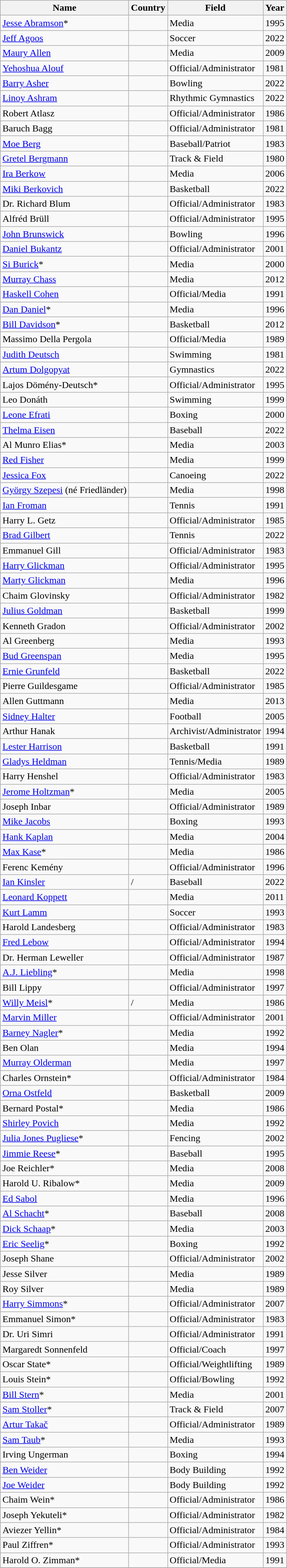<table class="sortable wikitable">
<tr>
<th>Name</th>
<th>Country</th>
<th>Field</th>
<th>Year</th>
</tr>
<tr>
<td><a href='#'>Jesse Abramson</a>*</td>
<td></td>
<td>Media</td>
<td>1995</td>
</tr>
<tr>
<td><a href='#'>Jeff Agoos</a></td>
<td></td>
<td>Soccer</td>
<td>2022</td>
</tr>
<tr>
<td><a href='#'>Maury Allen</a></td>
<td></td>
<td>Media</td>
<td>2009</td>
</tr>
<tr>
<td><a href='#'>Yehoshua Alouf</a></td>
<td></td>
<td>Official/Administrator</td>
<td>1981</td>
</tr>
<tr>
<td><a href='#'>Barry Asher</a></td>
<td></td>
<td>Bowling</td>
<td>2022</td>
</tr>
<tr>
<td><a href='#'>Linoy Ashram</a></td>
<td></td>
<td>Rhythmic Gymnastics</td>
<td>2022</td>
</tr>
<tr>
<td>Robert Atlasz</td>
<td></td>
<td>Official/Administrator</td>
<td>1986</td>
</tr>
<tr>
<td>Baruch Bagg</td>
<td></td>
<td>Official/Administrator</td>
<td>1981</td>
</tr>
<tr>
<td><a href='#'>Moe Berg</a></td>
<td></td>
<td>Baseball/Patriot</td>
<td>1983</td>
</tr>
<tr>
<td><a href='#'>Gretel Bergmann</a></td>
<td></td>
<td>Track & Field</td>
<td>1980</td>
</tr>
<tr>
<td><a href='#'>Ira Berkow</a></td>
<td></td>
<td>Media</td>
<td>2006</td>
</tr>
<tr>
<td><a href='#'>Miki Berkovich</a></td>
<td></td>
<td>Basketball</td>
<td>2022</td>
</tr>
<tr>
<td>Dr. Richard Blum</td>
<td></td>
<td>Official/Administrator</td>
<td>1983</td>
</tr>
<tr>
<td>Alfréd Brüll</td>
<td></td>
<td>Official/Administrator</td>
<td>1995</td>
</tr>
<tr>
<td><a href='#'>John Brunswick</a></td>
<td></td>
<td>Bowling</td>
<td>1996</td>
</tr>
<tr>
<td><a href='#'>Daniel Bukantz</a></td>
<td></td>
<td>Official/Administrator</td>
<td>2001</td>
</tr>
<tr>
<td><a href='#'>Si Burick</a>*</td>
<td></td>
<td>Media</td>
<td>2000</td>
</tr>
<tr>
<td><a href='#'>Murray Chass</a></td>
<td></td>
<td>Media</td>
<td>2012</td>
</tr>
<tr>
<td><a href='#'>Haskell Cohen</a></td>
<td></td>
<td>Official/Media</td>
<td>1991</td>
</tr>
<tr>
<td><a href='#'>Dan Daniel</a>*</td>
<td></td>
<td>Media</td>
<td>1996</td>
</tr>
<tr>
<td><a href='#'>Bill Davidson</a>*</td>
<td></td>
<td>Basketball</td>
<td>2012</td>
</tr>
<tr>
<td>Massimo Della Pergola</td>
<td></td>
<td>Official/Media</td>
<td>1989</td>
</tr>
<tr>
<td><a href='#'>Judith Deutsch</a></td>
<td></td>
<td>Swimming</td>
<td>1981</td>
</tr>
<tr>
<td><a href='#'>Artum Dolgopyat</a></td>
<td></td>
<td>Gymnastics</td>
<td>2022</td>
</tr>
<tr>
<td>Lajos Dömény-Deutsch*</td>
<td></td>
<td>Official/Administrator</td>
<td>1995</td>
</tr>
<tr>
<td>Leo Donáth</td>
<td></td>
<td>Swimming</td>
<td>1999</td>
</tr>
<tr>
<td><a href='#'>Leone Efrati</a></td>
<td></td>
<td>Boxing</td>
<td>2000</td>
</tr>
<tr>
<td><a href='#'>Thelma Eisen</a></td>
<td></td>
<td>Baseball</td>
<td>2022</td>
</tr>
<tr>
<td>Al Munro Elias*</td>
<td></td>
<td>Media</td>
<td>2003</td>
</tr>
<tr>
<td><a href='#'>Red Fisher</a></td>
<td></td>
<td>Media</td>
<td>1999</td>
</tr>
<tr>
<td><a href='#'>Jessica Fox</a></td>
<td></td>
<td>Canoeing</td>
<td>2022</td>
</tr>
<tr>
<td><a href='#'>György Szepesi</a>  (né Friedländer)</td>
<td></td>
<td>Media</td>
<td>1998</td>
</tr>
<tr>
<td><a href='#'>Ian Froman</a></td>
<td></td>
<td>Tennis</td>
<td>1991</td>
</tr>
<tr>
<td>Harry L. Getz</td>
<td></td>
<td>Official/Administrator</td>
<td>1985</td>
</tr>
<tr>
<td><a href='#'>Brad Gilbert</a></td>
<td></td>
<td>Tennis</td>
<td>2022</td>
</tr>
<tr>
<td>Emmanuel Gill</td>
<td></td>
<td>Official/Administrator</td>
<td>1983</td>
</tr>
<tr>
<td><a href='#'>Harry Glickman</a></td>
<td></td>
<td>Official/Administrator</td>
<td>1995</td>
</tr>
<tr>
<td><a href='#'>Marty Glickman</a></td>
<td></td>
<td>Media</td>
<td>1996</td>
</tr>
<tr>
<td>Chaim Glovinsky</td>
<td></td>
<td>Official/Administrator</td>
<td>1982</td>
</tr>
<tr>
<td><a href='#'>Julius Goldman</a></td>
<td></td>
<td>Basketball</td>
<td>1999</td>
</tr>
<tr>
<td>Kenneth Gradon</td>
<td></td>
<td>Official/Administrator</td>
<td>2002</td>
</tr>
<tr>
<td>Al Greenberg</td>
<td></td>
<td>Media</td>
<td>1993</td>
</tr>
<tr>
<td><a href='#'>Bud Greenspan</a></td>
<td></td>
<td>Media</td>
<td>1995</td>
</tr>
<tr>
<td><a href='#'>Ernie Grunfeld</a></td>
<td></td>
<td>Basketball</td>
<td>2022</td>
</tr>
<tr>
<td>Pierre Guildesgame</td>
<td></td>
<td>Official/Administrator</td>
<td>1985</td>
</tr>
<tr>
<td>Allen Guttmann</td>
<td></td>
<td>Media</td>
<td>2013</td>
</tr>
<tr>
<td><a href='#'>Sidney Halter</a></td>
<td></td>
<td>Football</td>
<td>2005</td>
</tr>
<tr>
<td>Arthur Hanak</td>
<td></td>
<td>Archivist/Administrator</td>
<td>1994</td>
</tr>
<tr>
<td><a href='#'>Lester Harrison</a></td>
<td></td>
<td>Basketball</td>
<td>1991</td>
</tr>
<tr>
<td><a href='#'>Gladys Heldman</a></td>
<td></td>
<td>Tennis/Media</td>
<td>1989</td>
</tr>
<tr>
<td>Harry Henshel</td>
<td></td>
<td>Official/Administrator</td>
<td>1983</td>
</tr>
<tr>
<td><a href='#'>Jerome Holtzman</a>*</td>
<td></td>
<td>Media</td>
<td>2005</td>
</tr>
<tr>
<td>Joseph Inbar</td>
<td></td>
<td>Official/Administrator</td>
<td>1989</td>
</tr>
<tr>
<td><a href='#'>Mike Jacobs</a></td>
<td></td>
<td>Boxing</td>
<td>1993</td>
</tr>
<tr>
<td><a href='#'>Hank Kaplan</a></td>
<td></td>
<td>Media</td>
<td>2004</td>
</tr>
<tr>
<td><a href='#'>Max Kase</a>*</td>
<td></td>
<td>Media</td>
<td>1986</td>
</tr>
<tr>
<td>Ferenc Kemény</td>
<td></td>
<td>Official/Administrator</td>
<td>1996</td>
</tr>
<tr>
<td><a href='#'>Ian Kinsler</a></td>
<td>/</td>
<td>Baseball</td>
<td>2022</td>
</tr>
<tr>
<td><a href='#'>Leonard Koppett</a></td>
<td></td>
<td>Media</td>
<td>2011</td>
</tr>
<tr>
<td><a href='#'>Kurt Lamm</a></td>
<td></td>
<td>Soccer</td>
<td>1993</td>
</tr>
<tr>
<td>Harold Landesberg</td>
<td></td>
<td>Official/Administrator</td>
<td>1983</td>
</tr>
<tr>
<td><a href='#'>Fred Lebow</a></td>
<td></td>
<td>Official/Administrator</td>
<td>1994</td>
</tr>
<tr>
<td>Dr. Herman Leweller</td>
<td></td>
<td>Official/Administrator</td>
<td>1987</td>
</tr>
<tr>
<td><a href='#'>A.J. Liebling</a>*</td>
<td></td>
<td>Media</td>
<td>1998</td>
</tr>
<tr>
<td>Bill Lippy</td>
<td></td>
<td>Official/Administrator</td>
<td>1997</td>
</tr>
<tr>
<td><a href='#'>Willy Meisl</a>*</td>
<td>/</td>
<td>Media</td>
<td>1986</td>
</tr>
<tr>
<td><a href='#'>Marvin Miller</a></td>
<td></td>
<td>Official/Administrator</td>
<td>2001</td>
</tr>
<tr>
<td><a href='#'>Barney Nagler</a>*</td>
<td></td>
<td>Media</td>
<td>1992</td>
</tr>
<tr>
<td>Ben Olan</td>
<td></td>
<td>Media</td>
<td>1994</td>
</tr>
<tr>
<td><a href='#'>Murray Olderman</a></td>
<td></td>
<td>Media</td>
<td>1997</td>
</tr>
<tr>
<td>Charles Ornstein*</td>
<td></td>
<td>Official/Administrator</td>
<td>1984</td>
</tr>
<tr>
<td><a href='#'>Orna Ostfeld</a></td>
<td></td>
<td>Basketball</td>
<td>2009</td>
</tr>
<tr>
<td>Bernard Postal*</td>
<td></td>
<td>Media</td>
<td>1986</td>
</tr>
<tr>
<td><a href='#'>Shirley Povich</a></td>
<td></td>
<td>Media</td>
<td>1992</td>
</tr>
<tr>
<td><a href='#'>Julia Jones Pugliese</a>*</td>
<td></td>
<td>Fencing</td>
<td>2002</td>
</tr>
<tr>
<td><a href='#'>Jimmie Reese</a>*</td>
<td></td>
<td>Baseball</td>
<td>1995</td>
</tr>
<tr>
<td>Joe Reichler*</td>
<td></td>
<td>Media</td>
<td>2008</td>
</tr>
<tr>
<td>Harold U. Ribalow*</td>
<td></td>
<td>Media</td>
<td>2009</td>
</tr>
<tr>
<td><a href='#'>Ed Sabol</a></td>
<td></td>
<td>Media</td>
<td>1996</td>
</tr>
<tr>
<td><a href='#'>Al Schacht</a>*</td>
<td></td>
<td>Baseball</td>
<td>2008</td>
</tr>
<tr>
<td><a href='#'>Dick Schaap</a>*</td>
<td></td>
<td>Media</td>
<td>2003</td>
</tr>
<tr>
<td><a href='#'>Eric Seelig</a>*</td>
<td></td>
<td>Boxing</td>
<td>1992</td>
</tr>
<tr>
<td>Joseph Shane</td>
<td></td>
<td>Official/Administrator</td>
<td>2002</td>
</tr>
<tr>
<td>Jesse Silver</td>
<td></td>
<td>Media</td>
<td>1989</td>
</tr>
<tr>
<td>Roy Silver</td>
<td></td>
<td>Media</td>
<td>1989</td>
</tr>
<tr>
<td><a href='#'>Harry Simmons</a>*</td>
<td></td>
<td>Official/Administrator</td>
<td>2007</td>
</tr>
<tr>
<td>Emmanuel Simon*</td>
<td></td>
<td>Official/Administrator</td>
<td>1983</td>
</tr>
<tr>
<td>Dr. Uri Simri</td>
<td></td>
<td>Official/Administrator</td>
<td>1991</td>
</tr>
<tr>
<td>Margaredt Sonnenfeld</td>
<td></td>
<td>Official/Coach</td>
<td>1997</td>
</tr>
<tr>
<td>Oscar State*</td>
<td></td>
<td>Official/Weightlifting</td>
<td>1989</td>
</tr>
<tr>
<td>Louis Stein*</td>
<td></td>
<td>Official/Bowling</td>
<td>1992</td>
</tr>
<tr>
<td><a href='#'>Bill Stern</a>*</td>
<td></td>
<td>Media</td>
<td>2001</td>
</tr>
<tr>
<td><a href='#'>Sam Stoller</a>*</td>
<td></td>
<td>Track & Field</td>
<td>2007</td>
</tr>
<tr>
<td><a href='#'>Artur Takač</a></td>
<td></td>
<td>Official/Administrator</td>
<td>1989</td>
</tr>
<tr>
<td><a href='#'>Sam Taub</a>*</td>
<td></td>
<td>Media</td>
<td>1993</td>
</tr>
<tr>
<td>Irving Ungerman</td>
<td></td>
<td>Boxing</td>
<td>1994</td>
</tr>
<tr>
<td><a href='#'>Ben Weider</a></td>
<td></td>
<td>Body Building</td>
<td>1992</td>
</tr>
<tr>
<td><a href='#'>Joe Weider</a></td>
<td></td>
<td>Body Building</td>
<td>1992</td>
</tr>
<tr>
<td>Chaim Wein*</td>
<td></td>
<td>Official/Administrator</td>
<td>1986</td>
</tr>
<tr>
<td>Joseph Yekuteli*</td>
<td></td>
<td>Official/Administrator</td>
<td>1982</td>
</tr>
<tr>
<td>Aviezer Yellin*</td>
<td></td>
<td>Official/Administrator</td>
<td>1984</td>
</tr>
<tr>
<td>Paul Ziffren*</td>
<td></td>
<td>Official/Administrator</td>
<td>1993</td>
</tr>
<tr>
<td>Harold O. Zimman*</td>
<td></td>
<td>Official/Media</td>
<td>1991</td>
</tr>
<tr>
</tr>
</table>
